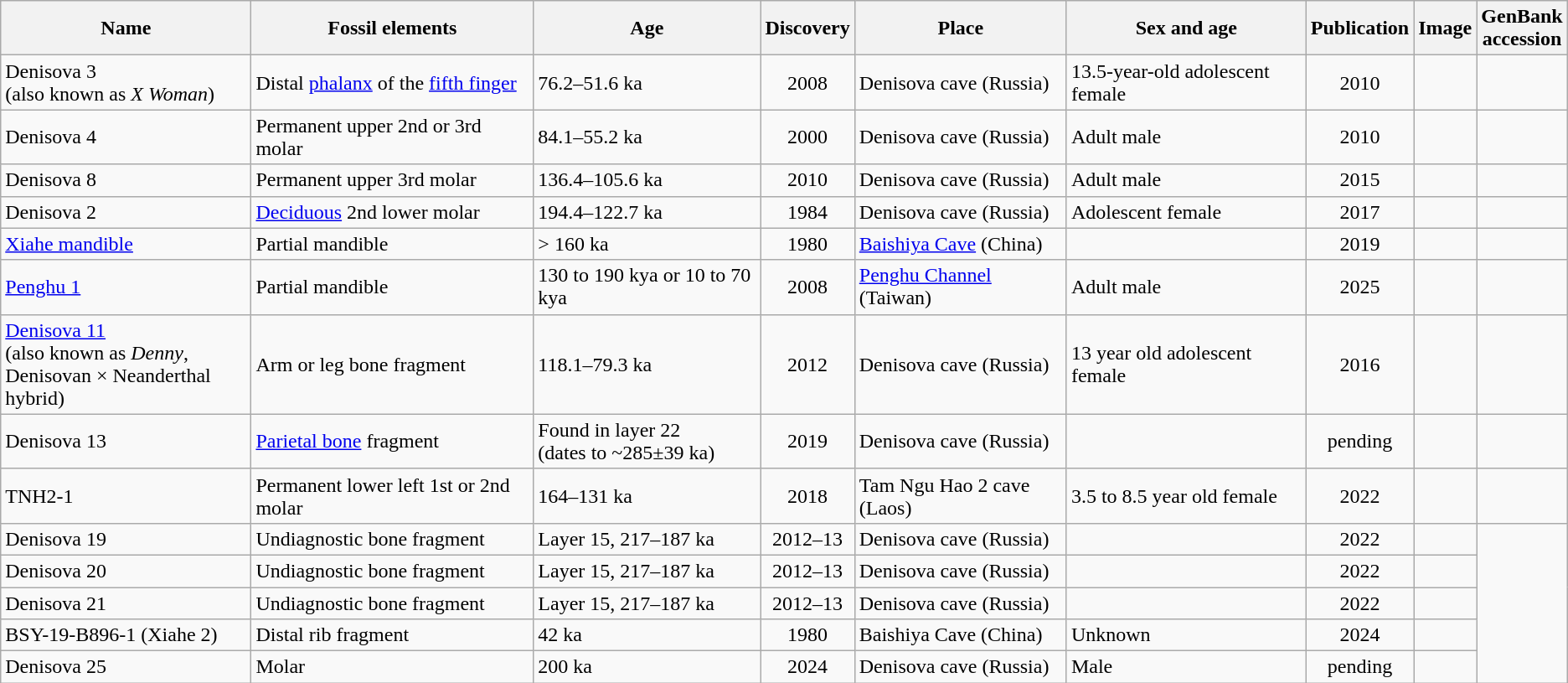<table align="top" class="sortable wikitable">
<tr>
<th>Name</th>
<th>Fossil elements</th>
<th>Age</th>
<th>Discovery</th>
<th>Place</th>
<th>Sex and age</th>
<th>Publication</th>
<th class=unsortable>Image</th>
<th>GenBank<br>accession</th>
</tr>
<tr>
<td>Denisova 3<br>(also known as <em>X Woman</em>)</td>
<td>Distal <a href='#'>phalanx</a> of the <a href='#'>fifth finger</a></td>
<td>76.2–51.6 ka</td>
<td align=center>2008</td>
<td>Denisova cave (Russia)</td>
<td>13.5-year-old adolescent female</td>
<td align=center>2010</td>
<td></td>
<td></td>
</tr>
<tr>
<td>Denisova 4</td>
<td>Permanent upper 2nd or 3rd molar</td>
<td>84.1–55.2 ka</td>
<td align=center>2000</td>
<td>Denisova cave (Russia)</td>
<td>Adult male</td>
<td align=center>2010</td>
<td></td>
<td></td>
</tr>
<tr>
<td>Denisova 8</td>
<td>Permanent upper 3rd molar</td>
<td>136.4–105.6 ka</td>
<td align=center>2010</td>
<td>Denisova cave (Russia)</td>
<td>Adult male</td>
<td align=center>2015</td>
<td></td>
<td></td>
</tr>
<tr>
<td>Denisova 2</td>
<td><a href='#'>Deciduous</a> 2nd lower molar</td>
<td>194.4–122.7 ka</td>
<td align=center>1984</td>
<td>Denisova cave (Russia)</td>
<td>Adolescent female</td>
<td align=center>2017</td>
<td></td>
<td></td>
</tr>
<tr>
<td><a href='#'>Xiahe mandible</a></td>
<td>Partial mandible</td>
<td>> 160 ka</td>
<td align=center>1980</td>
<td><a href='#'>Baishiya Cave</a> (China)</td>
<td></td>
<td align=center>2019</td>
<td></td>
<td></td>
</tr>
<tr>
<td><a href='#'>Penghu 1</a></td>
<td>Partial mandible</td>
<td>130 to 190 kya or 10 to 70 kya</td>
<td align="center">2008</td>
<td><a href='#'>Penghu Channel</a> (Taiwan)</td>
<td>Adult male</td>
<td align=center>2025</td>
<td></td>
<td></td>
</tr>
<tr>
<td><a href='#'>Denisova 11</a><br>(also known as <em>Denny</em>,<br>Denisovan × Neanderthal hybrid)<br></td>
<td>Arm or leg bone fragment</td>
<td>118.1–79.3 ka</td>
<td align=center>2012</td>
<td>Denisova cave (Russia)</td>
<td>13 year old adolescent female</td>
<td align=center>2016</td>
<td></td>
<td><br></td>
</tr>
<tr>
<td>Denisova 13</td>
<td><a href='#'>Parietal bone</a> fragment</td>
<td>Found in layer 22<br>(dates to ~285±39 ka)</td>
<td align=center>2019</td>
<td>Denisova cave (Russia)</td>
<td></td>
<td align=center>pending</td>
<td></td>
<td></td>
</tr>
<tr>
<td>TNH2-1</td>
<td>Permanent lower left 1st or 2nd molar</td>
<td>164–131 ka</td>
<td align=center>2018</td>
<td>Tam Ngu Hao 2 cave (Laos)</td>
<td>3.5 to 8.5 year old female</td>
<td align=center>2022</td>
<td></td>
<td></td>
</tr>
<tr>
<td>Denisova 19</td>
<td>Undiagnostic bone fragment</td>
<td>Layer 15, 217–187 ka</td>
<td align=center>2012–13</td>
<td>Denisova cave (Russia)</td>
<td></td>
<td align=center>2022</td>
<td></td>
</tr>
<tr>
<td>Denisova 20</td>
<td>Undiagnostic bone fragment</td>
<td>Layer 15, 217–187 ka</td>
<td align=center>2012–13</td>
<td>Denisova cave (Russia)</td>
<td></td>
<td align=center>2022</td>
<td></td>
</tr>
<tr>
<td>Denisova 21</td>
<td>Undiagnostic bone fragment</td>
<td>Layer 15, 217–187 ka</td>
<td align=center>2012–13</td>
<td>Denisova cave (Russia)</td>
<td></td>
<td align=center>2022</td>
<td></td>
</tr>
<tr>
<td>BSY-19-B896-1 (Xiahe 2)</td>
<td>Distal rib fragment</td>
<td>42 ka</td>
<td align=center>1980</td>
<td>Baishiya Cave (China)</td>
<td>Unknown</td>
<td align=center>2024</td>
<td></td>
</tr>
<tr>
<td>Denisova 25</td>
<td>Molar</td>
<td>200 ka</td>
<td align=center>2024</td>
<td>Denisova cave (Russia)</td>
<td>Male</td>
<td align=center>pending</td>
<td></td>
</tr>
</table>
